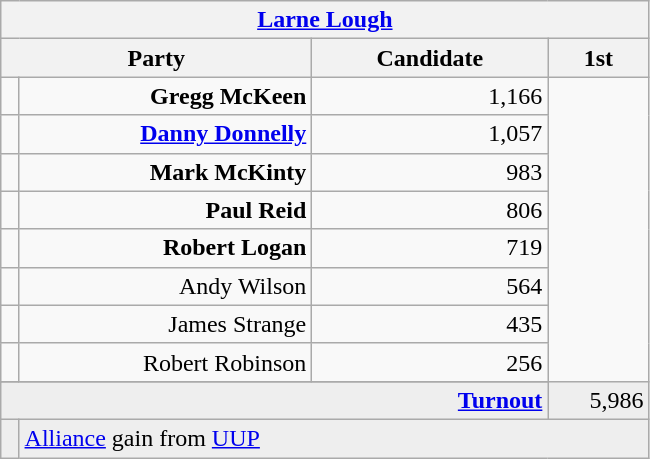<table class="wikitable">
<tr>
<th colspan="4" align="center"><a href='#'>Larne Lough</a></th>
</tr>
<tr>
<th colspan="2" align="center" width=200>Party</th>
<th width=150>Candidate</th>
<th width=60>1st </th>
</tr>
<tr>
<td></td>
<td align="right"><strong>Gregg McKeen</strong></td>
<td align="right">1,166</td>
</tr>
<tr>
<td></td>
<td align="right"><strong><a href='#'>Danny Donnelly</a></strong></td>
<td align="right">1,057</td>
</tr>
<tr>
<td></td>
<td align="right"><strong>Mark McKinty</strong></td>
<td align="right">983</td>
</tr>
<tr>
<td></td>
<td align="right"><strong>Paul Reid</strong></td>
<td align="right">806</td>
</tr>
<tr>
<td></td>
<td align="right"><strong>Robert Logan</strong></td>
<td align="right">719</td>
</tr>
<tr>
<td></td>
<td align="right">Andy Wilson</td>
<td align="right">564</td>
</tr>
<tr>
<td></td>
<td align="right">James Strange</td>
<td align="right">435</td>
</tr>
<tr>
<td></td>
<td align="right">Robert Robinson</td>
<td align="right">256</td>
</tr>
<tr>
</tr>
<tr bgcolor="EEEEEE">
<td colspan=3 align="right"><strong><a href='#'>Turnout</a></strong></td>
<td align="right">5,986</td>
</tr>
<tr bgcolor="EEEEEE">
<td bgcolor=></td>
<td colspan=4 bgcolor="EEEEEE"><a href='#'>Alliance</a> gain from <a href='#'>UUP</a></td>
</tr>
</table>
